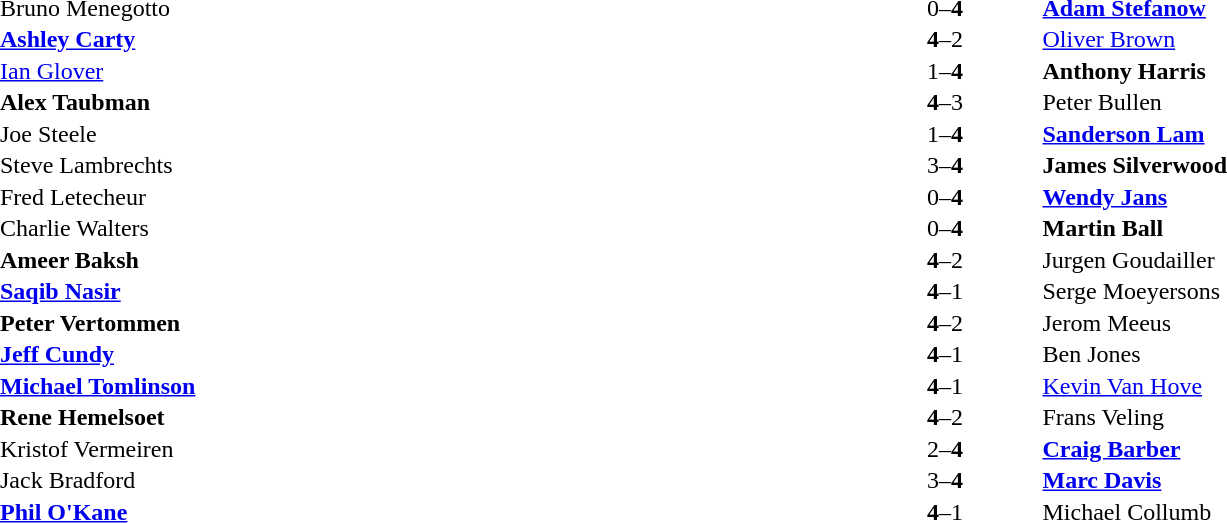<table width="100%" cellspacing="1">
<tr>
<th width=45%></th>
<th width=10%></th>
<th width=45%></th>
</tr>
<tr>
<td> Bruno Menegotto</td>
<td align="center">0–<strong>4</strong></td>
<td> <strong><a href='#'>Adam Stefanow</a></strong></td>
</tr>
<tr>
<td> <strong><a href='#'>Ashley Carty</a></strong></td>
<td align="center"><strong>4</strong>–2</td>
<td> <a href='#'>Oliver Brown</a></td>
</tr>
<tr>
<td> <a href='#'>Ian Glover</a></td>
<td align="center">1–<strong>4</strong></td>
<td> <strong>Anthony Harris</strong></td>
</tr>
<tr>
<td> <strong>Alex Taubman</strong></td>
<td align="center"><strong>4</strong>–3</td>
<td> Peter Bullen</td>
</tr>
<tr>
<td> Joe Steele</td>
<td align="center">1–<strong>4</strong></td>
<td> <strong><a href='#'>Sanderson Lam</a></strong></td>
</tr>
<tr>
<td> Steve Lambrechts</td>
<td align="center">3–<strong>4</strong></td>
<td> <strong>James Silverwood</strong></td>
</tr>
<tr>
<td> Fred Letecheur</td>
<td align="center">0–<strong>4</strong></td>
<td> <strong><a href='#'>Wendy Jans</a></strong></td>
</tr>
<tr>
<td> Charlie Walters</td>
<td align="center">0–<strong>4</strong></td>
<td> <strong>Martin Ball</strong></td>
</tr>
<tr>
<td> <strong>Ameer Baksh</strong></td>
<td align="center"><strong>4</strong>–2</td>
<td> Jurgen Goudailler</td>
</tr>
<tr>
<td> <strong><a href='#'>Saqib Nasir</a></strong></td>
<td align="center"><strong>4</strong>–1</td>
<td> Serge Moeyersons</td>
</tr>
<tr>
<td> <strong>Peter Vertommen</strong></td>
<td align="center"><strong>4</strong>–2</td>
<td> Jerom Meeus</td>
</tr>
<tr>
<td> <strong><a href='#'>Jeff Cundy</a></strong></td>
<td align="center"><strong>4</strong>–1</td>
<td> Ben Jones</td>
</tr>
<tr>
<td> <strong><a href='#'>Michael Tomlinson</a></strong></td>
<td align="center"><strong>4</strong>–1</td>
<td> <a href='#'>Kevin Van Hove</a></td>
</tr>
<tr>
<td> <strong>Rene Hemelsoet</strong></td>
<td align="center"><strong>4</strong>–2</td>
<td> Frans Veling</td>
</tr>
<tr>
<td> Kristof Vermeiren</td>
<td align="center">2–<strong>4</strong></td>
<td> <strong><a href='#'>Craig Barber</a></strong></td>
</tr>
<tr>
<td> Jack Bradford</td>
<td align="center">3–<strong>4</strong></td>
<td> <strong><a href='#'>Marc Davis</a></strong></td>
</tr>
<tr>
<td> <strong><a href='#'>Phil O'Kane</a></strong></td>
<td align="center"><strong>4</strong>–1</td>
<td> Michael Collumb</td>
</tr>
</table>
